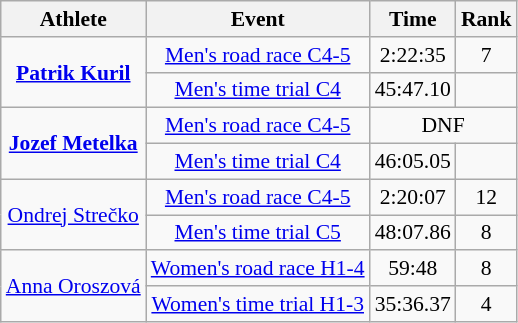<table class=wikitable style="font-size:90%">
<tr>
<th>Athlete</th>
<th>Event</th>
<th>Time</th>
<th>Rank</th>
</tr>
<tr align=center>
<td rowspan="2"><strong><a href='#'>Patrik Kuril</a></strong></td>
<td><a href='#'>Men's road race C4-5</a></td>
<td>2:22:35</td>
<td>7</td>
</tr>
<tr align=center>
<td><a href='#'>Men's time trial C4</a></td>
<td>45:47.10</td>
<td></td>
</tr>
<tr align=center>
<td rowspan="2"><strong><a href='#'>Jozef Metelka</a></strong></td>
<td><a href='#'>Men's road race C4-5</a></td>
<td colspan=5>DNF</td>
</tr>
<tr align=center>
<td><a href='#'>Men's time trial C4</a></td>
<td>46:05.05</td>
<td></td>
</tr>
<tr align=center>
<td rowspan="2"><a href='#'>Ondrej Strečko</a></td>
<td><a href='#'>Men's road race C4-5</a></td>
<td>2:20:07</td>
<td>12</td>
</tr>
<tr align=center>
<td><a href='#'>Men's time trial C5</a></td>
<td>48:07.86</td>
<td>8</td>
</tr>
<tr align=center>
<td rowspan="2"><a href='#'>Anna Oroszová</a></td>
<td><a href='#'>Women's road race H1-4</a></td>
<td>59:48</td>
<td>8</td>
</tr>
<tr align=center>
<td><a href='#'>Women's time trial H1-3</a></td>
<td>35:36.37</td>
<td>4</td>
</tr>
</table>
